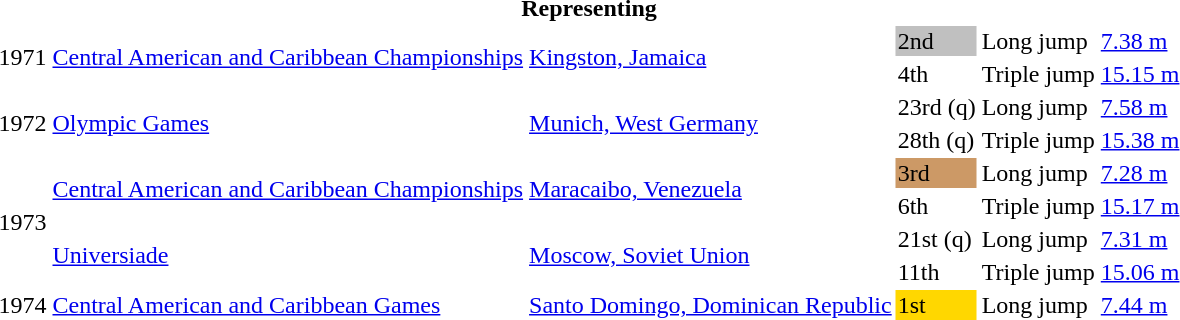<table>
<tr>
<th colspan="6">Representing </th>
</tr>
<tr>
<td rowspan=2>1971</td>
<td rowspan=2><a href='#'>Central American and Caribbean Championships</a></td>
<td rowspan=2><a href='#'>Kingston, Jamaica</a></td>
<td bgcolor=silver>2nd</td>
<td>Long jump</td>
<td><a href='#'>7.38 m</a></td>
</tr>
<tr>
<td>4th</td>
<td>Triple jump</td>
<td><a href='#'>15.15 m</a></td>
</tr>
<tr>
<td rowspan=2>1972</td>
<td rowspan=2><a href='#'>Olympic Games</a></td>
<td rowspan=2><a href='#'>Munich, West Germany</a></td>
<td>23rd (q)</td>
<td>Long jump</td>
<td><a href='#'>7.58 m</a></td>
</tr>
<tr>
<td>28th (q)</td>
<td>Triple jump</td>
<td><a href='#'>15.38 m</a></td>
</tr>
<tr>
<td rowspan=4>1973</td>
<td rowspan=2><a href='#'>Central American and Caribbean Championships</a></td>
<td rowspan=2><a href='#'>Maracaibo, Venezuela</a></td>
<td bgcolor=cc9966>3rd</td>
<td>Long jump</td>
<td><a href='#'>7.28 m</a></td>
</tr>
<tr>
<td>6th</td>
<td>Triple jump</td>
<td><a href='#'>15.17 m</a></td>
</tr>
<tr>
<td rowspan=2><a href='#'>Universiade</a></td>
<td rowspan=2><a href='#'>Moscow, Soviet Union</a></td>
<td>21st (q)</td>
<td>Long jump</td>
<td><a href='#'>7.31 m</a></td>
</tr>
<tr>
<td>11th</td>
<td>Triple jump</td>
<td><a href='#'>15.06 m</a></td>
</tr>
<tr>
<td>1974</td>
<td><a href='#'>Central American and Caribbean Games</a></td>
<td><a href='#'>Santo Domingo, Dominican Republic</a></td>
<td bgcolor=gold>1st</td>
<td>Long jump</td>
<td><a href='#'>7.44 m</a></td>
</tr>
</table>
